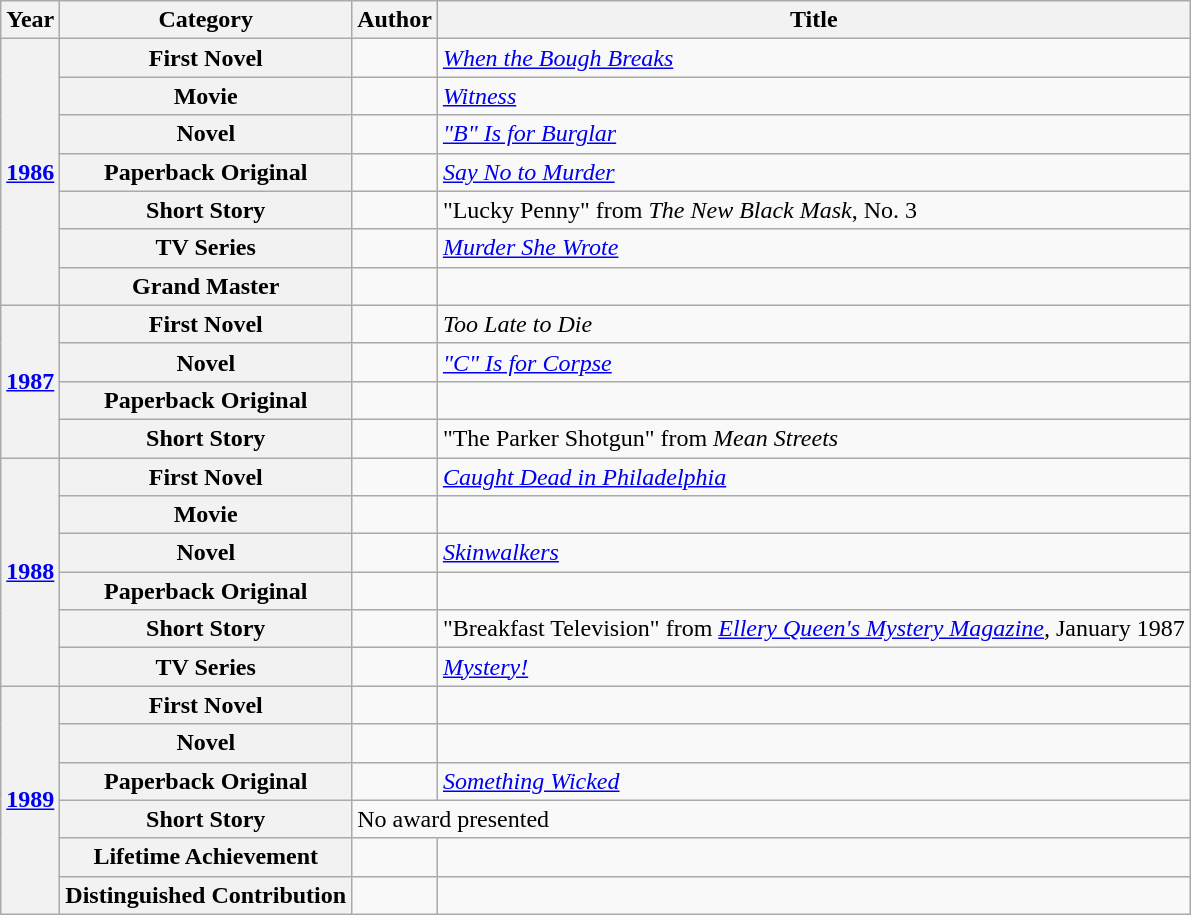<table class="wikitable sortable mw-collapsible">
<tr>
<th>Year</th>
<th>Category</th>
<th>Author</th>
<th>Title</th>
</tr>
<tr>
<th rowspan="7"><a href='#'>1986</a></th>
<th>First Novel</th>
<td></td>
<td><em><a href='#'>When the Bough Breaks</a></em></td>
</tr>
<tr>
<th>Movie</th>
<td></td>
<td><a href='#'><em>Witness</em></a></td>
</tr>
<tr>
<th>Novel</th>
<td></td>
<td><em><a href='#'>"B" Is for Burglar</a></em></td>
</tr>
<tr>
<th>Paperback Original</th>
<td></td>
<td><em><a href='#'>Say No to Murder</a></em></td>
</tr>
<tr>
<th>Short Story</th>
<td></td>
<td>"Lucky Penny" from <em>The New Black Mask</em>, No. 3</td>
</tr>
<tr>
<th>TV Series</th>
<td></td>
<td><em><a href='#'>Murder She Wrote</a></em></td>
</tr>
<tr>
<th>Grand Master</th>
<td></td>
<td></td>
</tr>
<tr>
<th rowspan="4"><a href='#'>1987</a></th>
<th>First Novel</th>
<td></td>
<td><em>Too Late to Die</em></td>
</tr>
<tr>
<th>Novel</th>
<td></td>
<td><em><a href='#'>"C" Is for Corpse</a></em></td>
</tr>
<tr>
<th>Paperback Original</th>
<td></td>
<td><em></em></td>
</tr>
<tr>
<th>Short Story</th>
<td></td>
<td>"The Parker Shotgun" from <em>Mean Streets</em></td>
</tr>
<tr>
<th rowspan="6"><a href='#'>1988</a></th>
<th>First Novel</th>
<td></td>
<td><em><a href='#'>Caught Dead in Philadelphia</a></em></td>
</tr>
<tr>
<th>Movie</th>
<td></td>
<td><em></em></td>
</tr>
<tr>
<th>Novel</th>
<td></td>
<td><em><a href='#'>Skinwalkers</a></em></td>
</tr>
<tr>
<th>Paperback Original</th>
<td></td>
<td><em></em></td>
</tr>
<tr>
<th>Short Story</th>
<td></td>
<td>"Breakfast Television" from <em><a href='#'>Ellery Queen's Mystery Magazine</a>,</em> January 1987</td>
</tr>
<tr>
<th>TV Series</th>
<td></td>
<td><em><a href='#'>Mystery!</a></em></td>
</tr>
<tr>
<th rowspan="6"><a href='#'>1989</a></th>
<th>First Novel</th>
<td></td>
<td><em></em></td>
</tr>
<tr>
<th>Novel</th>
<td></td>
<td><em></em></td>
</tr>
<tr>
<th>Paperback Original</th>
<td></td>
<td><em><a href='#'>Something Wicked</a></em></td>
</tr>
<tr>
<th>Short Story</th>
<td colspan="2">No award presented</td>
</tr>
<tr>
<th>Lifetime Achievement</th>
<td></td>
</tr>
<tr>
<th>Distinguished Contribution</th>
<td></td>
<td></td>
</tr>
</table>
